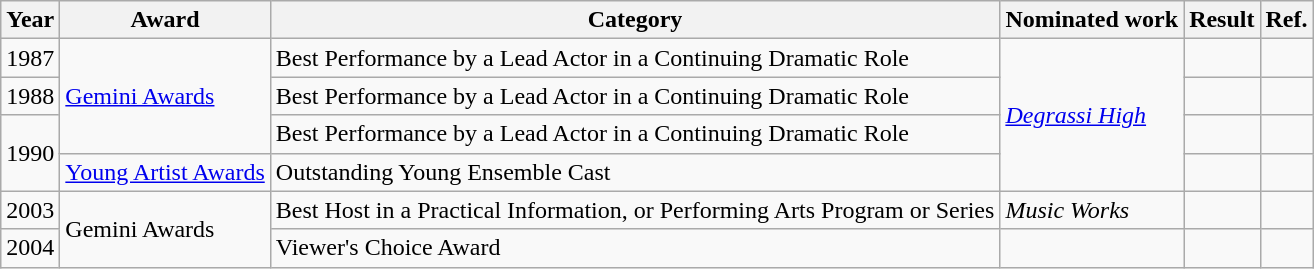<table class="wikitable">
<tr>
<th>Year</th>
<th>Award</th>
<th>Category</th>
<th>Nominated work</th>
<th>Result</th>
<th>Ref.</th>
</tr>
<tr>
<td>1987</td>
<td rowspan="3"><a href='#'>Gemini Awards</a></td>
<td>Best Performance by a Lead Actor in a Continuing Dramatic Role</td>
<td rowspan="4"><em><a href='#'>Degrassi High</a></em></td>
<td></td>
<td style="text-align:center;"></td>
</tr>
<tr>
<td>1988</td>
<td>Best Performance by a Lead Actor in a Continuing Dramatic Role</td>
<td></td>
<td style="text-align:center;"></td>
</tr>
<tr>
<td rowspan="2">1990</td>
<td>Best Performance by a Lead Actor in a Continuing Dramatic Role</td>
<td></td>
<td style="text-align:center;"></td>
</tr>
<tr>
<td><a href='#'>Young Artist Awards</a></td>
<td>Outstanding Young Ensemble Cast</td>
<td></td>
<td style="text-align:center;"></td>
</tr>
<tr>
<td>2003</td>
<td rowspan="2">Gemini Awards</td>
<td>Best Host in a Practical Information, or Performing Arts Program or Series</td>
<td><em>Music Works</em></td>
<td></td>
<td style="text-align:center;"></td>
</tr>
<tr>
<td>2004</td>
<td>Viewer's Choice Award</td>
<td></td>
<td></td>
<td style="text-align:center;"></td>
</tr>
</table>
